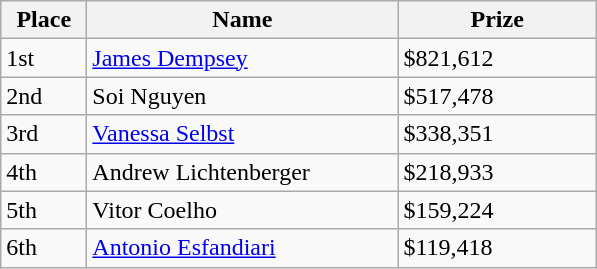<table class="wikitable">
<tr>
<th style="width:50px;">Place</th>
<th style="width:200px;">Name</th>
<th style="width:125px;">Prize</th>
</tr>
<tr>
<td>1st</td>
<td> <a href='#'>James Dempsey</a></td>
<td>$821,612</td>
</tr>
<tr>
<td>2nd</td>
<td> Soi Nguyen</td>
<td>$517,478</td>
</tr>
<tr>
<td>3rd</td>
<td> <a href='#'>Vanessa Selbst</a></td>
<td>$338,351</td>
</tr>
<tr>
<td>4th</td>
<td> Andrew Lichtenberger</td>
<td>$218,933</td>
</tr>
<tr>
<td>5th</td>
<td> Vitor Coelho</td>
<td>$159,224</td>
</tr>
<tr>
<td>6th</td>
<td> <a href='#'>Antonio Esfandiari</a></td>
<td>$119,418</td>
</tr>
</table>
